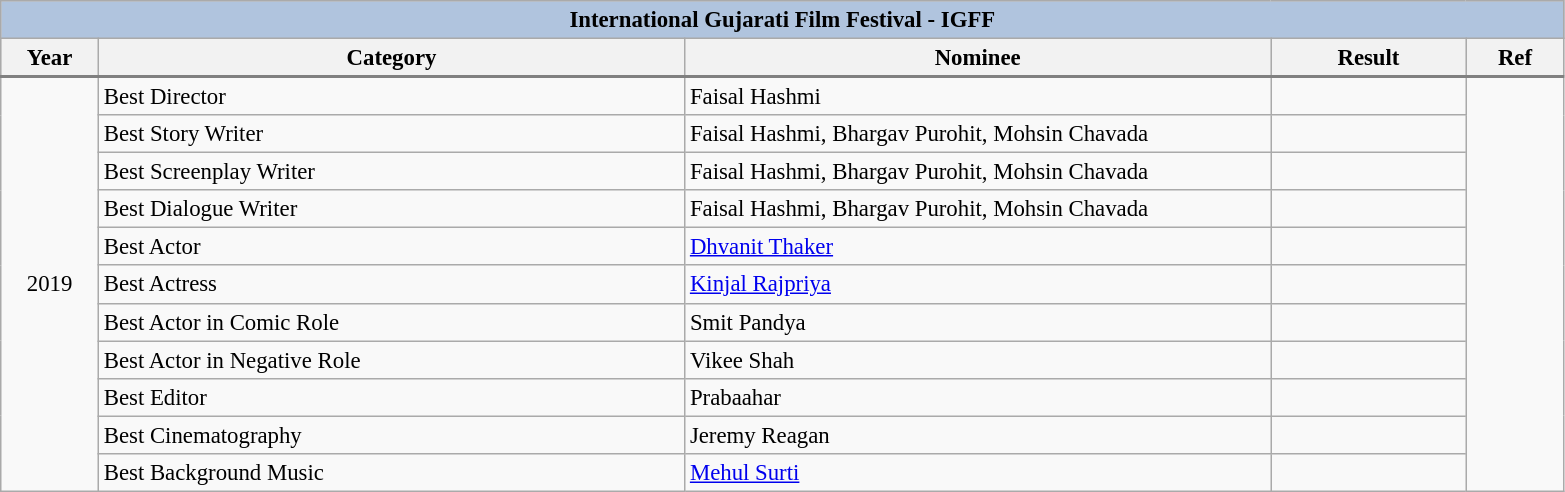<table class="wikitable" style="font-size:95%;" ;>
<tr style="background:#ccc; text-align:center;">
<th colspan="6" style="background: LightSteelBlue;"><strong>International Gujarati Film Festival - IGFF</strong></th>
</tr>
<tr style="background:#ccc; text-align:center;">
<th width=5%>Year</th>
<th style="width:30%;">Category</th>
<th style="width:30%;">Nominee</th>
<th style="width:10%;">Result</th>
<th style="width:5%;">Ref</th>
</tr>
<tr style="border-top:2px solid gray;">
<td rowspan="11" style="text-align:center;">2019</td>
<td>Best Director</td>
<td>Faisal Hashmi</td>
<td></td>
<td rowspan="11" style="text-align:center;"></td>
</tr>
<tr>
<td>Best Story Writer</td>
<td>Faisal Hashmi, Bhargav Purohit, Mohsin Chavada</td>
<td></td>
</tr>
<tr>
<td>Best Screenplay Writer</td>
<td>Faisal Hashmi, Bhargav Purohit, Mohsin Chavada</td>
<td></td>
</tr>
<tr>
<td>Best Dialogue Writer</td>
<td>Faisal Hashmi, Bhargav Purohit, Mohsin Chavada</td>
<td></td>
</tr>
<tr>
<td>Best Actor</td>
<td><a href='#'>Dhvanit Thaker</a></td>
<td></td>
</tr>
<tr>
<td>Best Actress</td>
<td><a href='#'>Kinjal Rajpriya</a></td>
<td></td>
</tr>
<tr>
<td>Best Actor in Comic Role</td>
<td>Smit Pandya</td>
<td></td>
</tr>
<tr>
<td>Best Actor in Negative Role</td>
<td>Vikee Shah</td>
<td></td>
</tr>
<tr>
<td>Best Editor</td>
<td>Prabaahar</td>
<td></td>
</tr>
<tr>
<td>Best Cinematography</td>
<td>Jeremy Reagan</td>
<td></td>
</tr>
<tr>
<td>Best Background Music</td>
<td><a href='#'>Mehul Surti</a></td>
<td></td>
</tr>
</table>
